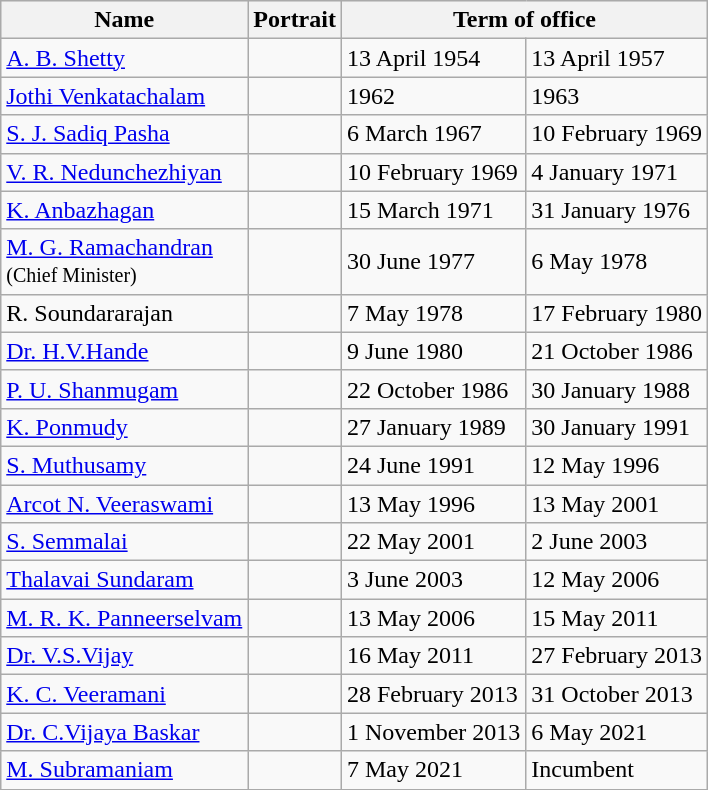<table class="wikitable sortable">
<tr style="text-align:center; background:#f0f0f0;">
<th>Name</th>
<th>Portrait</th>
<th colspan="2">Term of office</th>
</tr>
<tr>
<td><a href='#'>A. B. Shetty</a></td>
<td></td>
<td>13 April 1954</td>
<td>13 April 1957</td>
</tr>
<tr>
<td><a href='#'>Jothi Venkatachalam</a></td>
<td></td>
<td>1962</td>
<td>1963</td>
</tr>
<tr>
<td><a href='#'>S. J. Sadiq Pasha</a></td>
<td></td>
<td>6 March 1967</td>
<td>10 February 1969</td>
</tr>
<tr>
<td><a href='#'>V. R. Nedunchezhiyan</a></td>
<td></td>
<td>10 February 1969</td>
<td>4 January 1971</td>
</tr>
<tr>
<td><a href='#'>K. Anbazhagan</a></td>
<td></td>
<td>15 March 1971</td>
<td>31 January 1976</td>
</tr>
<tr>
<td><a href='#'>M. G. Ramachandran</a><br><small>(Chief Minister)</small></td>
<td></td>
<td>30 June 1977</td>
<td>6 May 1978</td>
</tr>
<tr>
<td>R. Soundararajan</td>
<td></td>
<td>7 May 1978</td>
<td>17 February 1980</td>
</tr>
<tr>
<td><a href='#'>Dr. H.V.Hande</a></td>
<td></td>
<td>9 June 1980</td>
<td>21 October 1986</td>
</tr>
<tr>
<td><a href='#'>P. U. Shanmugam</a></td>
<td></td>
<td>22 October 1986</td>
<td>30 January 1988</td>
</tr>
<tr>
<td><a href='#'>K. Ponmudy</a></td>
<td></td>
<td>27 January 1989</td>
<td>30 January 1991</td>
</tr>
<tr>
<td><a href='#'>S. Muthusamy</a></td>
<td></td>
<td>24 June 1991</td>
<td>12 May 1996</td>
</tr>
<tr>
<td><a href='#'>Arcot N. Veeraswami</a></td>
<td></td>
<td>13 May 1996</td>
<td>13 May 2001</td>
</tr>
<tr>
<td><a href='#'>S. Semmalai</a></td>
<td></td>
<td>22 May 2001</td>
<td>2 June 2003</td>
</tr>
<tr>
<td><a href='#'>Thalavai Sundaram</a></td>
<td></td>
<td>3 June 2003</td>
<td>12 May 2006</td>
</tr>
<tr>
<td><a href='#'>M. R. K. Panneerselvam</a></td>
<td></td>
<td>13 May 2006</td>
<td>15 May 2011</td>
</tr>
<tr>
<td><a href='#'>Dr. V.S.Vijay</a></td>
<td></td>
<td>16 May 2011</td>
<td>27 February 2013</td>
</tr>
<tr>
<td><a href='#'>K. C. Veeramani</a></td>
<td></td>
<td>28 February 2013</td>
<td>31 October 2013</td>
</tr>
<tr>
<td><a href='#'>Dr. C.Vijaya Baskar</a></td>
<td></td>
<td>1 November 2013</td>
<td>6 May 2021</td>
</tr>
<tr>
<td><a href='#'>M. Subramaniam</a></td>
<td></td>
<td>7 May 2021</td>
<td>Incumbent</td>
</tr>
<tr>
</tr>
</table>
